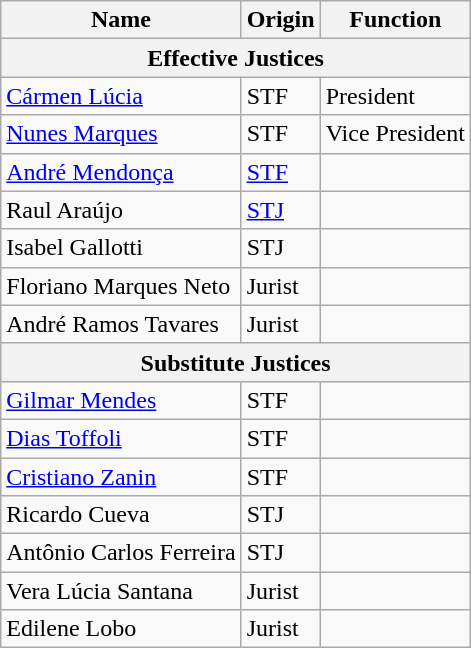<table class="wikitable">
<tr>
<th>Name</th>
<th>Origin</th>
<th>Function</th>
</tr>
<tr>
<th colspan="3" align="center">Effective Justices</th>
</tr>
<tr>
<td><a href='#'>Cármen Lúcia</a></td>
<td>STF</td>
<td>President</td>
</tr>
<tr>
<td><a href='#'>Nunes Marques</a></td>
<td>STF</td>
<td>Vice President</td>
</tr>
<tr>
<td><a href='#'>André Mendonça</a></td>
<td><a href='#'>STF</a></td>
<td></td>
</tr>
<tr>
<td>Raul Araújo</td>
<td><a href='#'>STJ</a></td>
<td></td>
</tr>
<tr>
<td>Isabel Gallotti</td>
<td>STJ</td>
<td></td>
</tr>
<tr>
<td>Floriano Marques Neto</td>
<td>Jurist</td>
<td></td>
</tr>
<tr>
<td>André Ramos Tavares</td>
<td>Jurist</td>
<td></td>
</tr>
<tr>
<th colspan="3" align="center">Substitute Justices</th>
</tr>
<tr>
<td><a href='#'>Gilmar Mendes</a></td>
<td>STF</td>
<td></td>
</tr>
<tr>
<td><a href='#'>Dias Toffoli</a></td>
<td>STF</td>
<td></td>
</tr>
<tr>
<td><a href='#'>Cristiano Zanin</a></td>
<td>STF</td>
<td></td>
</tr>
<tr>
<td>Ricardo Cueva</td>
<td>STJ</td>
<td></td>
</tr>
<tr>
<td>Antônio Carlos Ferreira</td>
<td>STJ</td>
<td></td>
</tr>
<tr>
<td>Vera Lúcia Santana</td>
<td>Jurist</td>
<td></td>
</tr>
<tr>
<td>Edilene Lobo</td>
<td>Jurist</td>
<td></td>
</tr>
</table>
